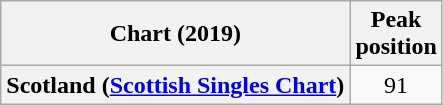<table class="wikitable sortable plainrowheaders" style="text-align:center;">
<tr>
<th scope="col">Chart (2019)</th>
<th scope="col">Peak<br>position</th>
</tr>
<tr>
<th scope="row">Scotland (<a href='#'>Scottish Singles Chart</a>)</th>
<td>91</td>
</tr>
</table>
